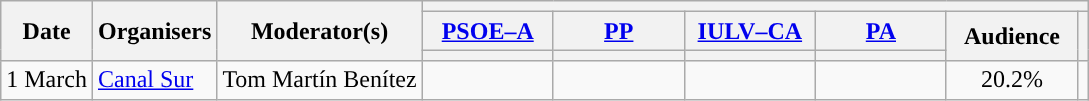<table class="wikitable" style="text-align:center;">
<tr>
<th rowspan="3">Date</th>
<th rowspan="3">Organisers</th>
<th rowspan="3">Moderator(s)</th>
<th colspan="6">  </th>
</tr>
<tr>
<th scope="col" style="width:5em;"><a href='#'>PSOE–A</a></th>
<th scope="col" style="width:5em;"><a href='#'>PP</a></th>
<th scope="col" style="width:5em;"><a href='#'>IULV–CA</a></th>
<th scope="col" style="width:5em;"><a href='#'>PA</a></th>
<th rowspan="2" scope="col" style="width:5em;">Audience</th>
<th rowspan="2"></th>
</tr>
<tr>
<th style="color:inherit;background:"></th>
<th style="color:inherit;background:"></th>
<th style="color:inherit;background:"></th>
<th style="color:inherit;background:"></th>
</tr>
<tr>
<td style="white-space:nowrap; text-align:left;">1 March</td>
<td style="white-space:nowrap; text-align:left;"><a href='#'>Canal Sur</a></td>
<td style="white-space:nowrap; text-align:left;">Tom Martín Benítez</td>
<td></td>
<td></td>
<td></td>
<td></td>
<td>20.2%<br></td>
<td><br></td>
</tr>
</table>
